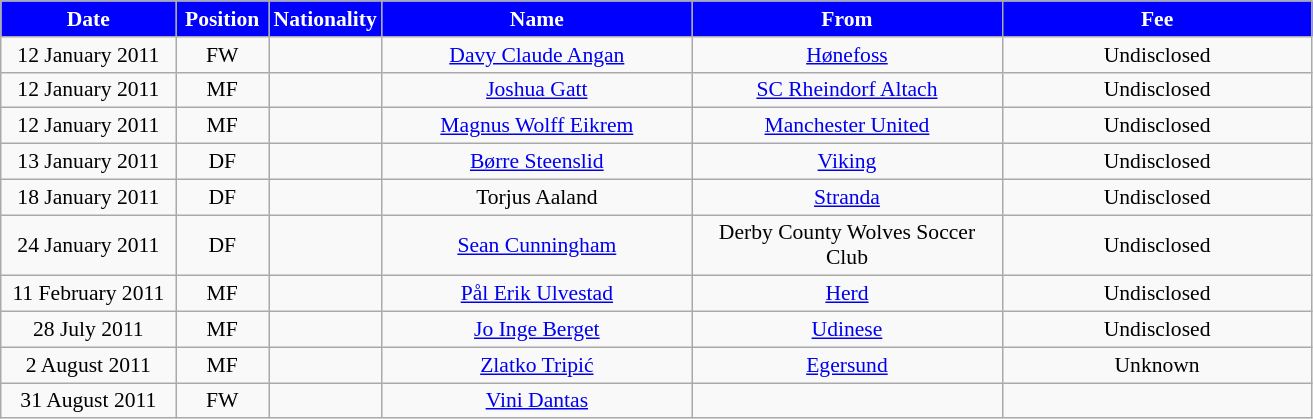<table class="wikitable"  style="text-align:center; font-size:90%; ">
<tr>
<th style="background:#00f; color:white; width:110px;">Date</th>
<th style="background:#00f; color:white; width:55px;">Position</th>
<th style="background:#00f; color:white; width:55px;">Nationality</th>
<th style="background:#00f; color:white; width:200px;">Name</th>
<th style="background:#00f; color:white; width:200px;">From</th>
<th style="background:#00f; color:white; width:200px;">Fee</th>
</tr>
<tr>
<td>12 January 2011</td>
<td>FW</td>
<td></td>
<td><a href='#'>Davy Claude Angan</a></td>
<td> <a href='#'>Hønefoss</a></td>
<td>Undisclosed</td>
</tr>
<tr>
<td>12 January 2011</td>
<td>MF</td>
<td></td>
<td><a href='#'>Joshua Gatt</a></td>
<td> <a href='#'>SC Rheindorf Altach</a></td>
<td>Undisclosed</td>
</tr>
<tr>
<td>12 January 2011</td>
<td>MF</td>
<td></td>
<td><a href='#'>Magnus Wolff Eikrem</a></td>
<td> <a href='#'>Manchester United</a></td>
<td>Undisclosed</td>
</tr>
<tr>
<td>13 January 2011</td>
<td>DF</td>
<td></td>
<td><a href='#'>Børre Steenslid</a></td>
<td> <a href='#'>Viking</a></td>
<td>Undisclosed</td>
</tr>
<tr>
<td>18 January 2011</td>
<td>DF</td>
<td></td>
<td>Torjus Aaland</td>
<td> <a href='#'>Stranda</a></td>
<td>Undisclosed</td>
</tr>
<tr>
<td>24 January 2011</td>
<td>DF</td>
<td></td>
<td><a href='#'>Sean Cunningham</a></td>
<td>Derby County Wolves Soccer Club</td>
<td>Undisclosed</td>
</tr>
<tr>
<td>11 February 2011</td>
<td>MF</td>
<td></td>
<td><a href='#'>Pål Erik Ulvestad</a></td>
<td> <a href='#'>Herd</a></td>
<td>Undisclosed</td>
</tr>
<tr>
<td>28 July 2011</td>
<td>MF</td>
<td></td>
<td><a href='#'>Jo Inge Berget</a></td>
<td> <a href='#'>Udinese</a></td>
<td>Undisclosed</td>
</tr>
<tr>
<td>2 August 2011</td>
<td>MF</td>
<td></td>
<td><a href='#'>Zlatko Tripić</a></td>
<td> <a href='#'>Egersund</a></td>
<td>Unknown</td>
</tr>
<tr>
<td>31 August 2011</td>
<td>FW</td>
<td></td>
<td><a href='#'>Vini Dantas</a></td>
<td></td>
<td></td>
</tr>
</table>
